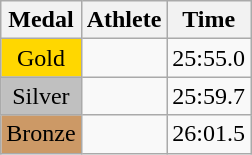<table class="wikitable">
<tr>
<th>Medal</th>
<th>Athlete</th>
<th>Time</th>
</tr>
<tr>
<td style="text-align:center;background-color:gold;">Gold</td>
<td></td>
<td>25:55.0</td>
</tr>
<tr>
<td style="text-align:center;background-color:silver;">Silver</td>
<td></td>
<td>25:59.7</td>
</tr>
<tr>
<td style="text-align:center;background-color:#CC9966;">Bronze</td>
<td></td>
<td>26:01.5</td>
</tr>
</table>
